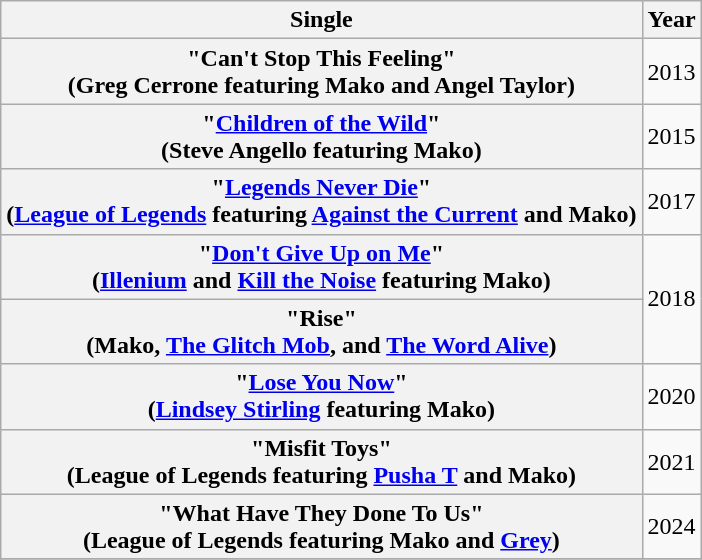<table class="wikitable plainrowheaders" style="text-align:center;">
<tr>
<th scope="col">Single</th>
<th scope="col">Year</th>
</tr>
<tr>
<th scope="row">"Can't Stop This Feeling" <br><span>(Greg Cerrone featuring Mako and Angel Taylor)</span></th>
<td>2013</td>
</tr>
<tr>
<th scope="row">"<a href='#'>Children of the Wild</a>" <br><span>(Steve Angello featuring Mako)</span></th>
<td>2015</td>
</tr>
<tr>
<th scope="row">"<a href='#'>Legends Never Die</a>" <br><span>(<a href='#'>League of Legends</a> featuring <a href='#'>Against the Current</a> and Mako)</span></th>
<td>2017</td>
</tr>
<tr>
<th scope="row">"<a href='#'>Don't Give Up on Me</a>"<br><span>(<a href='#'>Illenium</a> and <a href='#'>Kill the Noise</a> featuring Mako)</span></th>
<td rowspan="2">2018</td>
</tr>
<tr>
<th scope="row">"Rise" <br><span>(Mako, <a href='#'>The Glitch Mob</a>, and <a href='#'>The Word Alive</a>)</span></th>
</tr>
<tr>
<th scope="row">"<a href='#'>Lose You Now</a>" <br><span>(<a href='#'>Lindsey Stirling</a> featuring Mako)</span></th>
<td>2020</td>
</tr>
<tr>
<th scope="row">"Misfit Toys" <br><span>(League of Legends featuring <a href='#'>Pusha T</a> and Mako)</span></th>
<td>2021</td>
</tr>
<tr>
<th scope="row">"What Have They Done To Us" <br><span>(League of Legends featuring Mako and <a href='#'>Grey</a>)</span></th>
<td>2024</td>
</tr>
<tr>
</tr>
</table>
